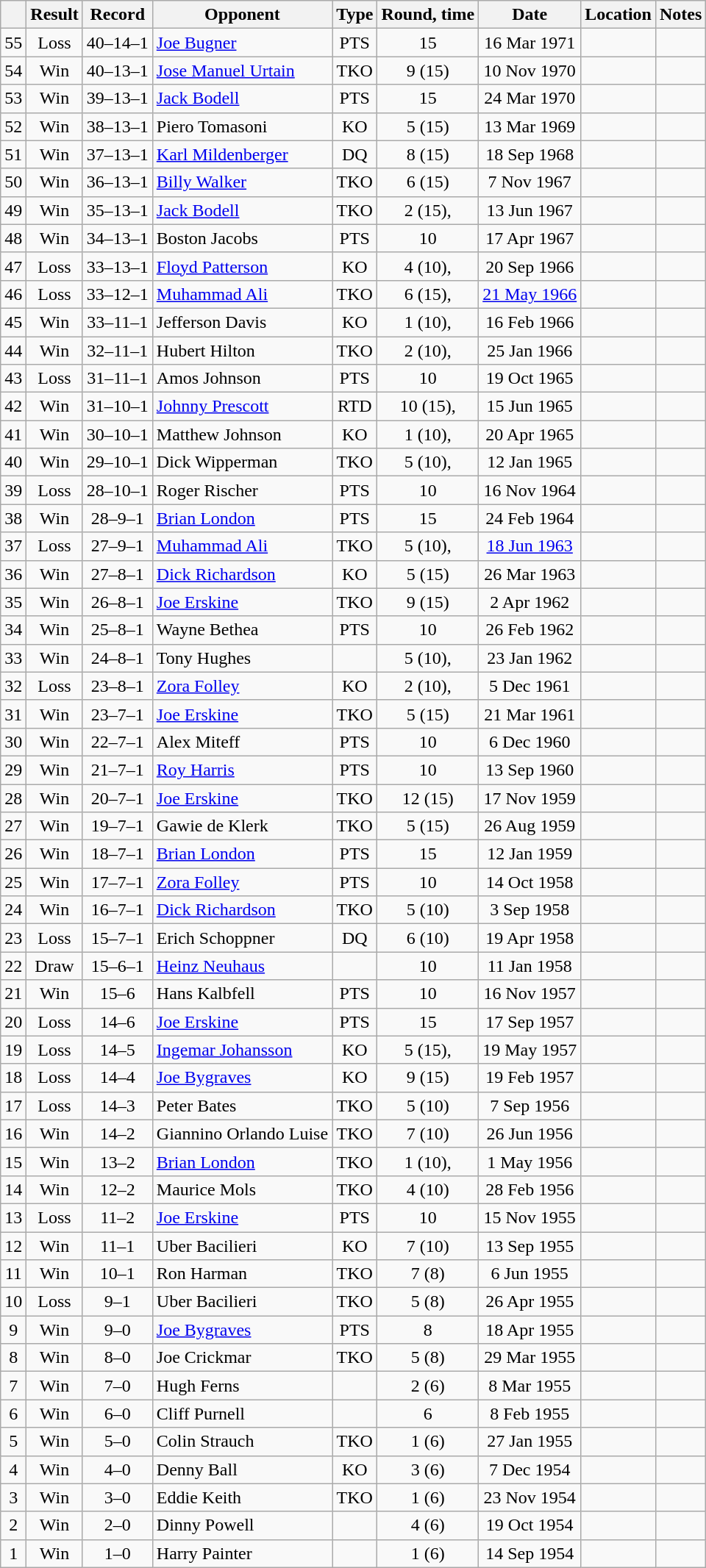<table class="wikitable" style="text-align:center">
<tr>
<th></th>
<th>Result</th>
<th>Record</th>
<th>Opponent</th>
<th>Type</th>
<th>Round, time</th>
<th>Date</th>
<th>Location</th>
<th>Notes</th>
</tr>
<tr>
<td>55</td>
<td>Loss</td>
<td>40–14–1</td>
<td style="text-align:left;"><a href='#'>Joe Bugner</a></td>
<td>PTS</td>
<td>15</td>
<td>16 Mar 1971</td>
<td style="text-align:left;"></td>
<td style="text-align:left;"></td>
</tr>
<tr>
<td>54</td>
<td>Win</td>
<td>40–13–1</td>
<td style="text-align:left;"><a href='#'>Jose Manuel Urtain</a></td>
<td>TKO</td>
<td>9 (15)</td>
<td>10 Nov 1970</td>
<td style="text-align:left;"></td>
<td style="text-align:left;"></td>
</tr>
<tr>
<td>53</td>
<td>Win</td>
<td>39–13–1</td>
<td style="text-align:left;"><a href='#'>Jack Bodell</a></td>
<td>PTS</td>
<td>15</td>
<td>24 Mar 1970</td>
<td style="text-align:left;"></td>
<td style="text-align:left;"></td>
</tr>
<tr>
<td>52</td>
<td>Win</td>
<td>38–13–1</td>
<td style="text-align:left;">Piero Tomasoni</td>
<td>KO</td>
<td>5 (15)</td>
<td>13 Mar 1969</td>
<td style="text-align:left;"></td>
<td style="text-align:left;"></td>
</tr>
<tr>
<td>51</td>
<td>Win</td>
<td>37–13–1</td>
<td style="text-align:left;"><a href='#'>Karl Mildenberger</a></td>
<td>DQ</td>
<td>8 (15)</td>
<td>18 Sep 1968</td>
<td style="text-align:left;"></td>
<td style="text-align:left;"></td>
</tr>
<tr>
<td>50</td>
<td>Win</td>
<td>36–13–1</td>
<td style="text-align:left;"><a href='#'>Billy Walker</a></td>
<td>TKO</td>
<td>6 (15)</td>
<td>7 Nov 1967</td>
<td style="text-align:left;"></td>
<td style="text-align:left;"></td>
</tr>
<tr>
<td>49</td>
<td>Win</td>
<td>35–13–1</td>
<td style="text-align:left;"><a href='#'>Jack Bodell</a></td>
<td>TKO</td>
<td>2 (15), </td>
<td>13 Jun 1967</td>
<td style="text-align:left;"></td>
<td style="text-align:left;"></td>
</tr>
<tr>
<td>48</td>
<td>Win</td>
<td>34–13–1</td>
<td style="text-align:left;">Boston Jacobs</td>
<td>PTS</td>
<td>10</td>
<td>17 Apr 1967</td>
<td style="text-align:left;"></td>
<td></td>
</tr>
<tr>
<td>47</td>
<td>Loss</td>
<td>33–13–1</td>
<td style="text-align:left;"><a href='#'>Floyd Patterson</a></td>
<td>KO</td>
<td>4 (10), </td>
<td>20 Sep 1966</td>
<td style="text-align:left;"></td>
<td></td>
</tr>
<tr>
<td>46</td>
<td>Loss</td>
<td>33–12–1</td>
<td style="text-align:left;"><a href='#'>Muhammad Ali</a></td>
<td>TKO</td>
<td>6 (15), </td>
<td><a href='#'>21 May 1966</a></td>
<td style="text-align:left;"></td>
<td style="text-align:left;"></td>
</tr>
<tr>
<td>45</td>
<td>Win</td>
<td>33–11–1</td>
<td style="text-align:left;">Jefferson Davis</td>
<td>KO</td>
<td>1 (10), </td>
<td>16 Feb 1966</td>
<td style="text-align:left;"></td>
<td></td>
</tr>
<tr>
<td>44</td>
<td>Win</td>
<td>32–11–1</td>
<td style="text-align:left;">Hubert Hilton</td>
<td>TKO</td>
<td>2 (10), </td>
<td>25 Jan 1966</td>
<td style="text-align:left;"></td>
<td></td>
</tr>
<tr>
<td>43</td>
<td>Loss</td>
<td>31–11–1</td>
<td style="text-align:left;">Amos Johnson</td>
<td>PTS</td>
<td>10</td>
<td>19 Oct 1965</td>
<td style="text-align:left;"></td>
<td></td>
</tr>
<tr>
<td>42</td>
<td>Win</td>
<td>31–10–1</td>
<td style="text-align:left;"><a href='#'>Johnny Prescott</a></td>
<td>RTD</td>
<td>10 (15), </td>
<td>15 Jun 1965</td>
<td style="text-align:left;"></td>
<td style="text-align:left;"></td>
</tr>
<tr>
<td>41</td>
<td>Win</td>
<td>30–10–1</td>
<td style="text-align:left;">Matthew Johnson</td>
<td>KO</td>
<td>1 (10), </td>
<td>20 Apr 1965</td>
<td style="text-align:left;"></td>
<td></td>
</tr>
<tr>
<td>40</td>
<td>Win</td>
<td>29–10–1</td>
<td style="text-align:left;">Dick Wipperman</td>
<td>TKO</td>
<td>5 (10), </td>
<td>12 Jan 1965</td>
<td style="text-align:left;"></td>
<td></td>
</tr>
<tr>
<td>39</td>
<td>Loss</td>
<td>28–10–1</td>
<td style="text-align:left;">Roger Rischer</td>
<td>PTS</td>
<td>10</td>
<td>16 Nov 1964</td>
<td style="text-align:left;"></td>
<td></td>
</tr>
<tr>
<td>38</td>
<td>Win</td>
<td>28–9–1</td>
<td style="text-align:left;"><a href='#'>Brian London</a></td>
<td>PTS</td>
<td>15</td>
<td>24 Feb 1964</td>
<td style="text-align:left;"></td>
<td style="text-align:left;"></td>
</tr>
<tr>
<td>37</td>
<td>Loss</td>
<td>27–9–1</td>
<td style="text-align:left;"><a href='#'>Muhammad Ali</a></td>
<td>TKO</td>
<td>5 (10), </td>
<td><a href='#'>18 Jun 1963</a></td>
<td style="text-align:left;"></td>
<td></td>
</tr>
<tr>
<td>36</td>
<td>Win</td>
<td>27–8–1</td>
<td style="text-align:left;"><a href='#'>Dick Richardson</a></td>
<td>KO</td>
<td>5 (15)</td>
<td>26 Mar 1963</td>
<td style="text-align:left;"></td>
<td style="text-align:left;"></td>
</tr>
<tr>
<td>35</td>
<td>Win</td>
<td>26–8–1</td>
<td style="text-align:left;"><a href='#'>Joe Erskine</a></td>
<td>TKO</td>
<td>9 (15)</td>
<td>2 Apr 1962</td>
<td style="text-align:left;"></td>
<td style="text-align:left;"></td>
</tr>
<tr>
<td>34</td>
<td>Win</td>
<td>25–8–1</td>
<td style="text-align:left;">Wayne Bethea</td>
<td>PTS</td>
<td>10</td>
<td>26 Feb 1962</td>
<td style="text-align:left;"></td>
<td></td>
</tr>
<tr>
<td>33</td>
<td>Win</td>
<td>24–8–1</td>
<td style="text-align:left;">Tony Hughes</td>
<td></td>
<td>5 (10), </td>
<td>23 Jan 1962</td>
<td style="text-align:left;"></td>
<td></td>
</tr>
<tr>
<td>32</td>
<td>Loss</td>
<td>23–8–1</td>
<td style="text-align:left;"><a href='#'>Zora Folley</a></td>
<td>KO</td>
<td>2 (10), </td>
<td>5 Dec 1961</td>
<td style="text-align:left;"></td>
<td></td>
</tr>
<tr>
<td>31</td>
<td>Win</td>
<td>23–7–1</td>
<td style="text-align:left;"><a href='#'>Joe Erskine</a></td>
<td>TKO</td>
<td>5 (15)</td>
<td>21 Mar 1961</td>
<td style="text-align:left;"></td>
<td style="text-align:left;"></td>
</tr>
<tr>
<td>30</td>
<td>Win</td>
<td>22–7–1</td>
<td style="text-align:left;">Alex Miteff</td>
<td>PTS</td>
<td>10</td>
<td>6 Dec 1960</td>
<td style="text-align:left;"></td>
<td></td>
</tr>
<tr>
<td>29</td>
<td>Win</td>
<td>21–7–1</td>
<td style="text-align:left;"><a href='#'>Roy Harris</a></td>
<td>PTS</td>
<td>10</td>
<td>13 Sep 1960</td>
<td style="text-align:left;"></td>
<td></td>
</tr>
<tr>
<td>28</td>
<td>Win</td>
<td>20–7–1</td>
<td style="text-align:left;"><a href='#'>Joe Erskine</a></td>
<td>TKO</td>
<td>12 (15)</td>
<td>17 Nov 1959</td>
<td style="text-align:left;"></td>
<td style="text-align:left;"></td>
</tr>
<tr>
<td>27</td>
<td>Win</td>
<td>19–7–1</td>
<td style="text-align:left;">Gawie de Klerk</td>
<td>TKO</td>
<td>5 (15)</td>
<td>26 Aug 1959</td>
<td style="text-align:left;"></td>
<td style="text-align:left;"></td>
</tr>
<tr>
<td>26</td>
<td>Win</td>
<td>18–7–1</td>
<td style="text-align:left;"><a href='#'>Brian London</a></td>
<td>PTS</td>
<td>15</td>
<td>12 Jan 1959</td>
<td style="text-align:left;"></td>
<td style="text-align:left;"></td>
</tr>
<tr>
<td>25</td>
<td>Win</td>
<td>17–7–1</td>
<td style="text-align:left;"><a href='#'>Zora Folley</a></td>
<td>PTS</td>
<td>10</td>
<td>14 Oct 1958</td>
<td style="text-align:left;"></td>
<td></td>
</tr>
<tr>
<td>24</td>
<td>Win</td>
<td>16–7–1</td>
<td style="text-align:left;"><a href='#'>Dick Richardson</a></td>
<td>TKO</td>
<td>5 (10)</td>
<td>3 Sep 1958</td>
<td style="text-align:left;"></td>
<td></td>
</tr>
<tr>
<td>23</td>
<td>Loss</td>
<td>15–7–1</td>
<td style="text-align:left;">Erich Schoppner</td>
<td>DQ</td>
<td>6 (10)</td>
<td>19 Apr 1958</td>
<td style="text-align:left;"></td>
<td style="text-align:left;"></td>
</tr>
<tr>
<td>22</td>
<td>Draw</td>
<td>15–6–1</td>
<td style="text-align:left;"><a href='#'>Heinz Neuhaus</a></td>
<td></td>
<td>10</td>
<td>11 Jan 1958</td>
<td style="text-align:left;"></td>
<td></td>
</tr>
<tr>
<td>21</td>
<td>Win</td>
<td>15–6</td>
<td style="text-align:left;">Hans Kalbfell</td>
<td>PTS</td>
<td>10</td>
<td>16 Nov 1957</td>
<td style="text-align:left;"></td>
<td></td>
</tr>
<tr>
<td>20</td>
<td>Loss</td>
<td>14–6</td>
<td style="text-align:left;"><a href='#'>Joe Erskine</a></td>
<td>PTS</td>
<td>15</td>
<td>17 Sep 1957</td>
<td style="text-align:left;"></td>
<td style="text-align:left;"></td>
</tr>
<tr>
<td>19</td>
<td>Loss</td>
<td>14–5</td>
<td style="text-align:left;"><a href='#'>Ingemar Johansson</a></td>
<td>KO</td>
<td>5 (15), </td>
<td>19 May 1957</td>
<td style="text-align:left;"></td>
<td style="text-align:left;"></td>
</tr>
<tr>
<td>18</td>
<td>Loss</td>
<td>14–4</td>
<td style="text-align:left;"><a href='#'>Joe Bygraves</a></td>
<td>KO</td>
<td>9 (15)</td>
<td>19 Feb 1957</td>
<td style="text-align:left;"></td>
<td style="text-align:left;"></td>
</tr>
<tr>
<td>17</td>
<td>Loss</td>
<td>14–3</td>
<td style="text-align:left;">Peter Bates</td>
<td>TKO</td>
<td>5 (10)</td>
<td>7 Sep 1956</td>
<td style="text-align:left;"></td>
<td></td>
</tr>
<tr>
<td>16</td>
<td>Win</td>
<td>14–2</td>
<td style="text-align:left;">Giannino Orlando Luise</td>
<td>TKO</td>
<td>7 (10)</td>
<td>26 Jun 1956</td>
<td style="text-align:left;"></td>
<td></td>
</tr>
<tr>
<td>15</td>
<td>Win</td>
<td>13–2</td>
<td style="text-align:left;"><a href='#'>Brian London</a></td>
<td>TKO</td>
<td>1 (10), </td>
<td>1 May 1956</td>
<td style="text-align:left;"></td>
<td></td>
</tr>
<tr>
<td>14</td>
<td>Win</td>
<td>12–2</td>
<td style="text-align:left;">Maurice Mols</td>
<td>TKO</td>
<td>4 (10)</td>
<td>28 Feb 1956</td>
<td style="text-align:left;"></td>
<td></td>
</tr>
<tr>
<td>13</td>
<td>Loss</td>
<td>11–2</td>
<td style="text-align:left;"><a href='#'>Joe Erskine</a></td>
<td>PTS</td>
<td>10</td>
<td>15 Nov 1955</td>
<td style="text-align:left;"></td>
<td></td>
</tr>
<tr>
<td>12</td>
<td>Win</td>
<td>11–1</td>
<td style="text-align:left;">Uber Bacilieri</td>
<td>KO</td>
<td>7 (10)</td>
<td>13 Sep 1955</td>
<td style="text-align:left;"></td>
<td></td>
</tr>
<tr>
<td>11</td>
<td>Win</td>
<td>10–1</td>
<td style="text-align:left;">Ron Harman</td>
<td>TKO</td>
<td>7 (8)</td>
<td>6 Jun 1955</td>
<td style="text-align:left;"></td>
<td></td>
</tr>
<tr>
<td>10</td>
<td>Loss</td>
<td>9–1</td>
<td style="text-align:left;">Uber Bacilieri</td>
<td>TKO</td>
<td>5 (8)</td>
<td>26 Apr 1955</td>
<td style="text-align:left;"></td>
<td></td>
</tr>
<tr>
<td>9</td>
<td>Win</td>
<td>9–0</td>
<td style="text-align:left;"><a href='#'>Joe Bygraves</a></td>
<td>PTS</td>
<td>8</td>
<td>18 Apr 1955</td>
<td style="text-align:left;"></td>
<td></td>
</tr>
<tr>
<td>8</td>
<td>Win</td>
<td>8–0</td>
<td style="text-align:left;">Joe Crickmar</td>
<td>TKO</td>
<td>5 (8)</td>
<td>29 Mar 1955</td>
<td style="text-align:left;"></td>
<td></td>
</tr>
<tr>
<td>7</td>
<td>Win</td>
<td>7–0</td>
<td style="text-align:left;">Hugh Ferns</td>
<td></td>
<td>2 (6)</td>
<td>8 Mar 1955</td>
<td style="text-align:left;"></td>
<td></td>
</tr>
<tr>
<td>6</td>
<td>Win</td>
<td>6–0</td>
<td style="text-align:left;">Cliff Purnell</td>
<td></td>
<td>6</td>
<td>8 Feb 1955</td>
<td style="text-align:left;"></td>
<td></td>
</tr>
<tr>
<td>5</td>
<td>Win</td>
<td>5–0</td>
<td style="text-align:left;">Colin Strauch</td>
<td>TKO</td>
<td>1 (6)</td>
<td>27 Jan 1955</td>
<td style="text-align:left;"></td>
<td></td>
</tr>
<tr>
<td>4</td>
<td>Win</td>
<td>4–0</td>
<td style="text-align:left;">Denny Ball</td>
<td>KO</td>
<td>3 (6)</td>
<td>7 Dec 1954</td>
<td style="text-align:left;"></td>
<td></td>
</tr>
<tr>
<td>3</td>
<td>Win</td>
<td>3–0</td>
<td style="text-align:left;">Eddie Keith</td>
<td>TKO</td>
<td>1 (6)</td>
<td>23 Nov 1954</td>
<td style="text-align:left;"></td>
<td></td>
</tr>
<tr>
<td>2</td>
<td>Win</td>
<td>2–0</td>
<td style="text-align:left;">Dinny Powell</td>
<td></td>
<td>4 (6)</td>
<td>19 Oct 1954</td>
<td style="text-align:left;"></td>
<td></td>
</tr>
<tr>
<td>1</td>
<td>Win</td>
<td>1–0</td>
<td style="text-align:left;">Harry Painter</td>
<td></td>
<td>1 (6)</td>
<td>14 Sep 1954</td>
<td style="text-align:left;"></td>
<td></td>
</tr>
</table>
